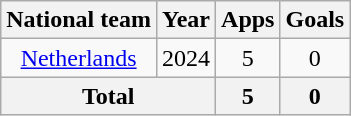<table class="wikitable" style="text-align:center">
<tr>
<th>National team</th>
<th>Year</th>
<th>Apps</th>
<th>Goals</th>
</tr>
<tr>
<td><a href='#'>Netherlands</a></td>
<td>2024</td>
<td>5</td>
<td>0</td>
</tr>
<tr>
<th colspan="2">Total</th>
<th>5</th>
<th>0</th>
</tr>
</table>
